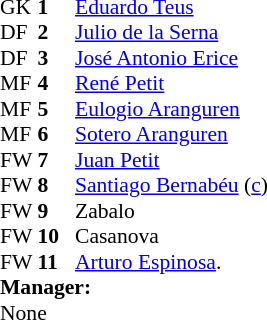<table style="font-size: 90%" cellspacing="0" cellpadding="0" align=center>
<tr>
<td colspan="4"></td>
</tr>
<tr>
<th width=25></th>
<th width=25></th>
</tr>
<tr>
<td>GK</td>
<td><strong>1</strong></td>
<td> <a href='#'>Eduardo Teus</a></td>
</tr>
<tr>
<td>DF</td>
<td><strong>2</strong></td>
<td> <a href='#'>Julio de la Serna</a></td>
</tr>
<tr>
<td>DF</td>
<td><strong>3</strong></td>
<td> <a href='#'>José Antonio Erice</a></td>
</tr>
<tr>
<td>MF</td>
<td><strong>4</strong></td>
<td> <a href='#'>René Petit</a></td>
</tr>
<tr>
<td>MF</td>
<td><strong>5</strong></td>
<td> <a href='#'>Eulogio Aranguren</a></td>
</tr>
<tr>
<td>MF</td>
<td><strong>6</strong></td>
<td> <a href='#'>Sotero Aranguren</a></td>
</tr>
<tr>
<td>FW</td>
<td><strong>7</strong></td>
<td> <a href='#'>Juan Petit</a></td>
</tr>
<tr>
<td>FW</td>
<td><strong>8</strong></td>
<td> <a href='#'>Santiago Bernabéu</a> (<a href='#'>c</a>)</td>
</tr>
<tr>
<td>FW</td>
<td><strong>9</strong></td>
<td> Zabalo</td>
</tr>
<tr>
<td>FW</td>
<td><strong>10</strong></td>
<td> Casanova</td>
</tr>
<tr>
<td>FW</td>
<td><strong>11</strong></td>
<td> <a href='#'>Arturo Espinosa</a>.</td>
</tr>
<tr>
<td colspan=3><strong>Manager:</strong></td>
</tr>
<tr>
<td colspan=4>None</td>
</tr>
</table>
